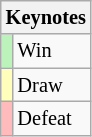<table class="wikitable" style="font-size: 85%">
<tr>
<th colspan="2">Keynotes</th>
</tr>
<tr>
<td bgcolor=#BBF3BB></td>
<td>Win</td>
</tr>
<tr>
<td bgcolor=#FFFFBB></td>
<td>Draw</td>
</tr>
<tr>
<td bgcolor=#FFBBBB></td>
<td>Defeat</td>
</tr>
</table>
